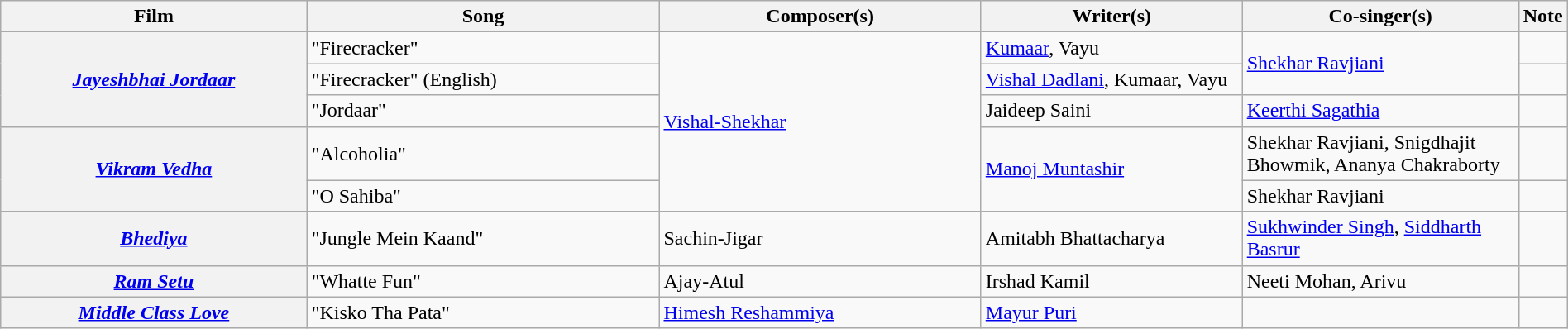<table class="wikitable plainrowheaders" width=100% textcolor:#000;">
<tr>
<th scope="col" width=20%><strong>Film</strong></th>
<th scope="col" width=23%><strong>Song</strong></th>
<th scope="col" width=21%><strong>Composer(s)</strong></th>
<th scope="col" width=17%><strong>Writer(s)</strong></th>
<th scope="col" width=18%><strong>Co-singer(s)</strong></th>
<th scope="col" width=1%><strong>Note</strong></th>
</tr>
<tr>
<th rowspan=3 scope=row><em><a href='#'>Jayeshbhai Jordaar</a></em></th>
<td>"Firecracker"</td>
<td rowspan=5><a href='#'>Vishal-Shekhar</a></td>
<td><a href='#'>Kumaar</a>, Vayu</td>
<td rowspan=2><a href='#'>Shekhar Ravjiani</a></td>
<td></td>
</tr>
<tr>
<td>"Firecracker" (English)</td>
<td><a href='#'>Vishal Dadlani</a>, Kumaar, Vayu</td>
<td></td>
</tr>
<tr>
<td>"Jordaar"</td>
<td>Jaideep Saini</td>
<td><a href='#'>Keerthi Sagathia</a></td>
<td></td>
</tr>
<tr>
<th rowspan=2 scope=row><em><a href='#'>Vikram Vedha</a></em></th>
<td>"Alcoholia"</td>
<td rowspan=2><a href='#'>Manoj Muntashir</a></td>
<td>Shekhar Ravjiani, Snigdhajit Bhowmik, Ananya Chakraborty</td>
<td></td>
</tr>
<tr>
<td>"O Sahiba"</td>
<td>Shekhar Ravjiani</td>
<td></td>
</tr>
<tr>
<th><em><a href='#'>Bhediya</a></em></th>
<td>"Jungle Mein Kaand"</td>
<td>Sachin-Jigar</td>
<td>Amitabh Bhattacharya</td>
<td><a href='#'>Sukhwinder Singh</a>, <a href='#'>Siddharth Basrur</a></td>
<td></td>
</tr>
<tr>
<th><em><a href='#'>Ram Setu</a></em></th>
<td>"Whatte Fun"</td>
<td>Ajay-Atul</td>
<td>Irshad Kamil</td>
<td>Neeti Mohan, Arivu</td>
<td></td>
</tr>
<tr>
<th><em><a href='#'>Middle Class Love</a></em></th>
<td>"Kisko Tha Pata"</td>
<td><a href='#'>Himesh Reshammiya</a></td>
<td><a href='#'>Mayur Puri</a></td>
<td></td>
<td></td>
</tr>
</table>
